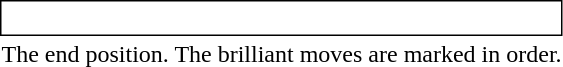<table style="margin:1em;">
<tr>
<td style="border: solid thin; padding: 2px;"><br></td>
</tr>
<tr>
<td style="text-align:center">The end position. The brilliant moves are marked in order.</td>
</tr>
</table>
